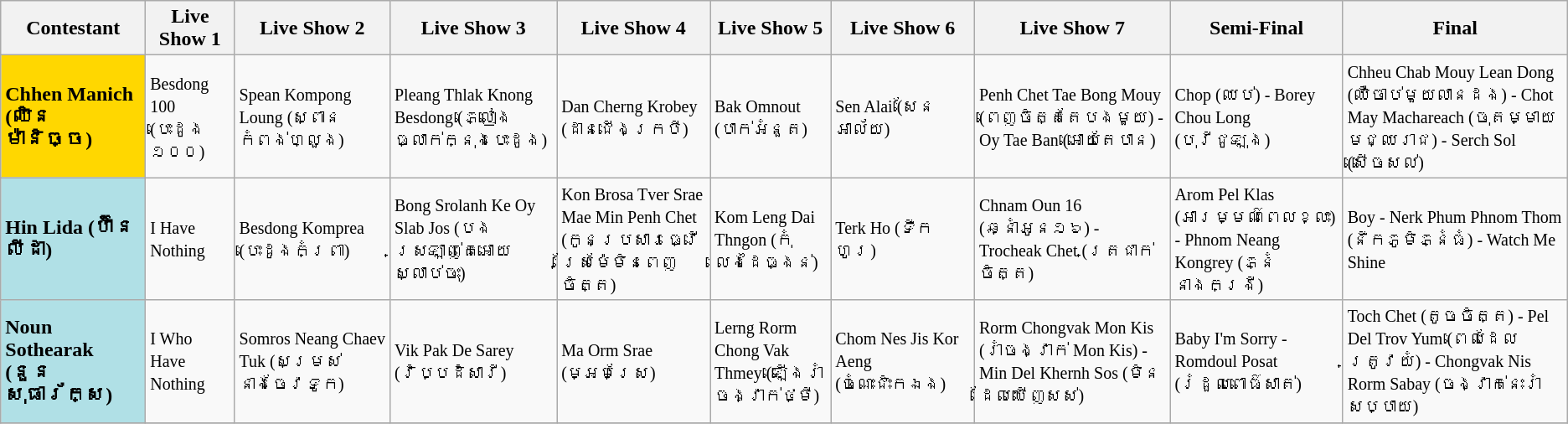<table class="wikitable">
<tr>
<th>Contestant</th>
<th>Live Show 1</th>
<th>Live Show 2</th>
<th>Live Show 3</th>
<th>Live Show 4</th>
<th>Live Show 5</th>
<th>Live Show 6</th>
<th>Live Show 7</th>
<th>Semi-Final</th>
<th>Final</th>
</tr>
<tr>
<td style="background:gold"><strong>Chhen Manich (ឈិន ម៉ានិច្ច)</strong></td>
<td><small>Besdong 100 (បេះដូង ១០០)</small></td>
<td><small>Spean Kompong Loung (ស្ពានកំពង់ហ្លួង)</small></td>
<td><small>Pleang Thlak Knong Besdong (ភ្លៀងធ្លាក់ក្នុងបេះដូង)</small></td>
<td><small>Dan Cherng Krobey (ដានជើងក្របី)</small></td>
<td><small>Bak Omnout (បាក់អំនួត)</small></td>
<td><small>Sen Alai (សែនអាល័យ)</small></td>
<td><small>Penh Chet Tae Bong Mouy (ពេញចិត្តតែបងមួយ) - Oy Tae Ban (អោយតែបាន)</small></td>
<td><small>Chop (ឈប់) - Borey Chou Long (បុរីជូឡុង)</small></td>
<td><small>Chheu Chab Mouy Lean Dong (ឈឺចាប់មួយលានដង) - Chot May Machareach (ចុតម្មាយមជ្ឈរាជ) - Serch Sol (សើចសល់)</small></td>
</tr>
<tr>
<td style="background:#B0E0E6"><strong>Hin Lida (ហ៊ិន លីដា)</strong></td>
<td><small>I Have Nothing</small></td>
<td><small>Besdong Komprea (បេះដូងកំព្រា)</small></td>
<td><small>Bong Srolanh Ke Oy Slab Jos (បងស្រឡាញ់គេអោយស្លាប់ចុះ)</small></td>
<td><small>Kon Brosa Tver Srae Mae Min Penh Chet (កូនប្រសារធ្វើស្រែម៉ែមិនពេញចិត្ត)</small></td>
<td><small>Kom Leng Dai Thngon (កុំលេងដៃធ្ងន់)</small></td>
<td><small>Terk Ho (ទឹកហូរ)</small></td>
<td><small>Chnam Oun 16 (ឆ្នាំអូន១៦) - Trocheak Chet (ត្រជាក់ចិត្ត)</small></td>
<td><small>Arom Pel Klas (អារម្មណ៌ពេលខ្លះ) - Phnom Neang Kongrey (ភ្នំនាងកង្រី)</small></td>
<td><small>Boy - Nerk Phum Phnom Thom (នឹកភូមិភ្នំធំ) - Watch Me Shine</small></td>
</tr>
<tr>
<td style="background:#B0E0E6"><strong>Noun Sothearak (នួន សុធារ័ក្ស)</strong></td>
<td><small>I Who Have Nothing</small></td>
<td><small>Somros Neang Chaev Tuk (សម្រស់នាងចែវទូក)</small></td>
<td><small>Vik Pak De Sarey (វិប្បដិសារី)</small></td>
<td><small>Ma Orm Srae (ម្អមស្រែ)</small></td>
<td><small>Lerng Rorm Chong Vak Thmey (ឡើងរាំចង្វាក់ថ្មី)</small></td>
<td><small>Chom Nes Jis Kor Aeng (ចំណេះជិះកឯង)</small></td>
<td><small>Rorm Chongvak Mon Kis (រាំចង្វាក់ Mon Kis) - Min Del Khernh Sos (មិនដែលឃើញសស់)</small></td>
<td><small>Baby I'm Sorry - Romdoul Posat (រំដួលពោធ៌សាត់)</small></td>
<td><small>Toch Chet (តូចចិត្ត) - Pel Del Trov Yum (ពេលដែលត្រូវយំ) - Chongvak Nis Rorm Sabay (ចង្វាក់នេះរាំសប្បាយ)</small></td>
</tr>
<tr>
</tr>
</table>
